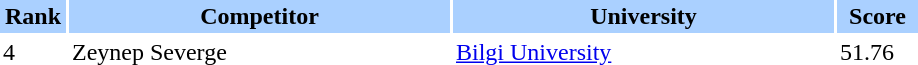<table border="0" cellspacing="2" cellpadding="2">
<tr bgcolor=AAD0FF>
<th width=40>Rank</th>
<th width=250>Competitor</th>
<th width=250>University</th>
<th width=50>Score</th>
</tr>
<tr>
<td>4</td>
<td>Zeynep Severge</td>
<td><a href='#'>Bilgi University</a></td>
<td>51.76</td>
</tr>
</table>
